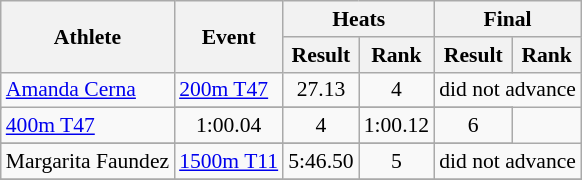<table class=wikitable style="font-size:90%">
<tr>
<th rowspan="2">Athlete</th>
<th rowspan="2">Event</th>
<th colspan="2">Heats</th>
<th colspan="2">Final</th>
</tr>
<tr>
<th>Result</th>
<th>Rank</th>
<th>Result</th>
<th>Rank</th>
</tr>
<tr align=center>
<td rowspan="2" align=left><a href='#'>Amanda Cerna</a></td>
<td align=left><a href='#'>200m T47</a></td>
<td>27.13</td>
<td>4</td>
<td colspan="2">did not advance</td>
</tr>
<tr>
</tr>
<tr align=center>
<td align=left><a href='#'>400m T47</a></td>
<td>1:00.04</td>
<td>4</td>
<td>1:00.12</td>
<td>6</td>
</tr>
<tr>
</tr>
<tr align=center>
<td align=left>Margarita Faundez</td>
<td align=left><a href='#'>1500m T11</a></td>
<td>5:46.50</td>
<td>5</td>
<td colspan="2">did not advance</td>
</tr>
<tr>
</tr>
</table>
